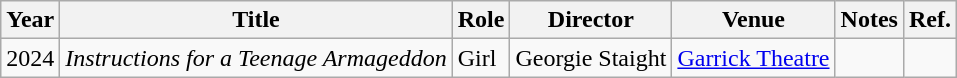<table class="wikitable">
<tr>
<th>Year</th>
<th>Title</th>
<th>Role</th>
<th>Director</th>
<th>Venue</th>
<th>Notes</th>
<th>Ref.</th>
</tr>
<tr>
<td>2024</td>
<td><em>Instructions for a Teenage Armageddon</em></td>
<td>Girl</td>
<td>Georgie Staight</td>
<td><a href='#'>Garrick Theatre</a></td>
<td></td>
<td></td>
</tr>
</table>
